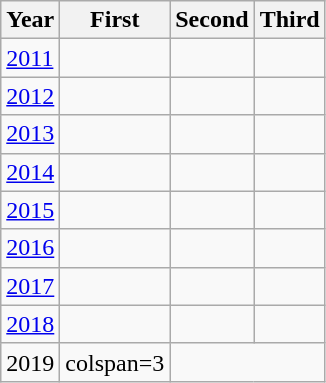<table class = "wikitable">
<tr>
<th>Year</th>
<th>First</th>
<th>Second</th>
<th>Third</th>
</tr>
<tr>
<td><a href='#'>2011</a></td>
<td></td>
<td></td>
<td></td>
</tr>
<tr>
<td><a href='#'>2012</a></td>
<td></td>
<td></td>
<td></td>
</tr>
<tr>
<td><a href='#'>2013</a></td>
<td></td>
<td></td>
<td></td>
</tr>
<tr>
<td><a href='#'>2014</a></td>
<td></td>
<td></td>
<td></td>
</tr>
<tr>
<td><a href='#'>2015</a></td>
<td></td>
<td></td>
<td></td>
</tr>
<tr>
<td><a href='#'>2016</a></td>
<td></td>
<td></td>
<td></td>
</tr>
<tr>
<td><a href='#'>2017</a></td>
<td></td>
<td></td>
<td></td>
</tr>
<tr>
<td><a href='#'>2018</a></td>
<td></td>
<td></td>
<td></td>
</tr>
<tr>
<td>2019</td>
<td>colspan=3 </td>
</tr>
</table>
